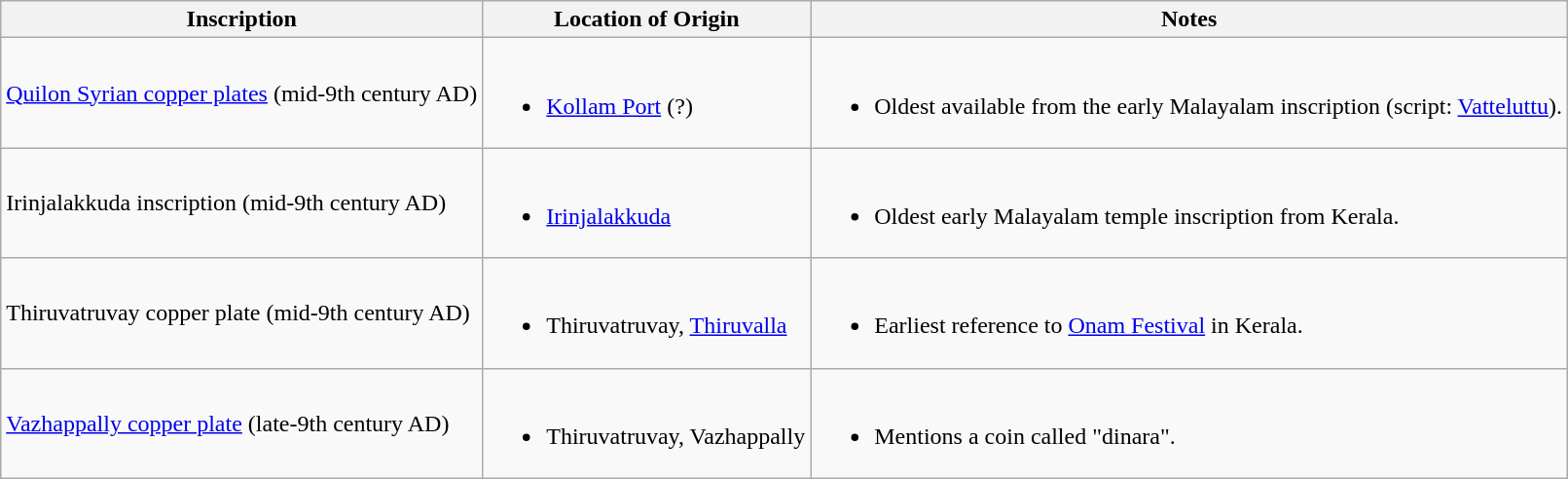<table class="wikitable">
<tr>
<th>Inscription</th>
<th>Location of Origin</th>
<th>Notes</th>
</tr>
<tr>
<td><a href='#'>Quilon Syrian copper plates</a> (mid-9th century AD)</td>
<td><br><ul><li><a href='#'>Kollam Port</a> (?)</li></ul></td>
<td><br><ul><li>Oldest available from the early Malayalam inscription (script: <a href='#'>Vatteluttu</a>).</li></ul></td>
</tr>
<tr>
<td>Irinjalakkuda inscription (mid-9th century AD)</td>
<td><br><ul><li><a href='#'>Irinjalakkuda</a></li></ul></td>
<td><br><ul><li>Oldest early Malayalam temple inscription from Kerala.</li></ul></td>
</tr>
<tr>
<td>Thiruvatruvay copper plate (mid-9th century AD)</td>
<td><br><ul><li>Thiruvatruvay, <a href='#'>Thiruvalla</a></li></ul></td>
<td><br><ul><li>Earliest reference to <a href='#'>Onam Festival</a> in Kerala.</li></ul></td>
</tr>
<tr>
<td><a href='#'>Vazhappally copper plate</a> (late-9th century AD)</td>
<td><br><ul><li>Thiruvatruvay, Vazhappally</li></ul></td>
<td><br><ul><li>Mentions a coin called "dinara".</li></ul></td>
</tr>
</table>
